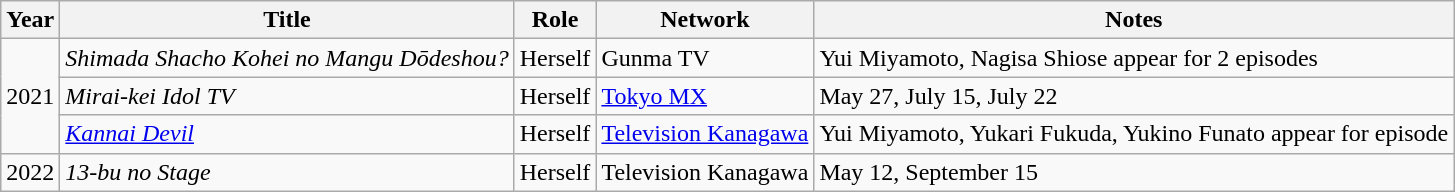<table class="wikitable sortable">
<tr>
<th>Year</th>
<th>Title</th>
<th>Role</th>
<th>Network</th>
<th class="unsortable">Notes</th>
</tr>
<tr>
<td rowspan="3">2021</td>
<td><em>Shimada Shacho Kohei no Mangu Dōdeshou?</em></td>
<td>Herself</td>
<td>Gunma TV</td>
<td>Yui Miyamoto, Nagisa Shiose appear for 2 episodes</td>
</tr>
<tr>
<td><em>Mirai-kei Idol TV</em></td>
<td>Herself</td>
<td><a href='#'>Tokyo MX</a></td>
<td>May 27, July 15, July 22</td>
</tr>
<tr>
<td><em><a href='#'>Kannai Devil</a></em></td>
<td>Herself</td>
<td><a href='#'>Television Kanagawa</a></td>
<td>Yui Miyamoto, Yukari Fukuda, Yukino Funato appear for episode</td>
</tr>
<tr>
<td>2022</td>
<td><em>13-bu no Stage</em></td>
<td>Herself</td>
<td>Television Kanagawa</td>
<td>May 12, September 15</td>
</tr>
</table>
